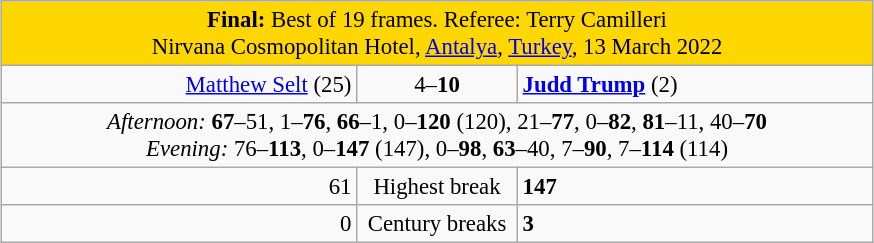<table class="wikitable" style="font-size: 95%; margin: 1em auto 1em auto;">
<tr>
<td colspan="3" align="center" bgcolor="#ffd700"><strong>Final:</strong> Best of 19 frames. Referee: Terry Camilleri<br> Nirvana Cosmopolitan Hotel, <a href='#'>Antalya</a>, <a href='#'>Turkey</a>, 13 March 2022</td>
</tr>
<tr>
<td width="230" align="right"><a href='#'>Matthew Selt</a> (25)<br></td>
<td width="100" align="center">4–<strong>10</strong></td>
<td width="230"><strong><a href='#'>Judd Trump</a></strong> (2)<br></td>
</tr>
<tr>
<td colspan="3" align="center" style="font-size: 100%"><em>Afternoon:</em> <strong>67</strong>–51, 1–<strong>76</strong>, <strong>66</strong>–1, 0–<strong>120</strong> (120), 21–<strong>77</strong>, 0–<strong>82</strong>, <strong>81</strong>–11, 40–<strong>70</strong><br><em>Evening:</em> 76–<strong>113</strong>, 0–<strong>147</strong> (147), 0–<strong>98</strong>, <strong>63</strong>–40, 7–<strong>90</strong>, 7–<strong>114</strong> (114)</td>
</tr>
<tr>
<td align="right">61</td>
<td align="center">Highest break</td>
<td><strong>147</strong></td>
</tr>
<tr>
<td align="right">0</td>
<td align="center">Century breaks</td>
<td><strong>3</strong></td>
</tr>
</table>
